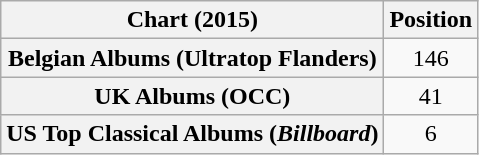<table class="wikitable sortable plainrowheaders" style="text-align:center">
<tr>
<th scope="col">Chart (2015)</th>
<th scope="col">Position</th>
</tr>
<tr>
<th scope="row">Belgian Albums (Ultratop Flanders)</th>
<td>146</td>
</tr>
<tr>
<th scope="row">UK Albums (OCC)</th>
<td>41</td>
</tr>
<tr>
<th scope="row">US Top Classical Albums (<em>Billboard</em>)</th>
<td>6</td>
</tr>
</table>
